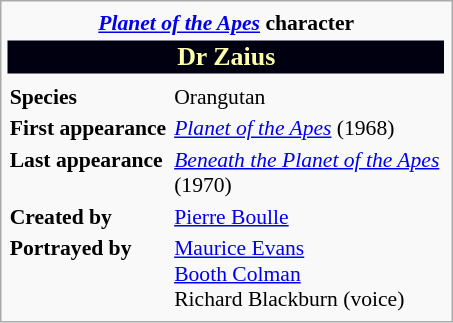<table class="infobox" style="width: 21em; font-size: 90%; text-align: left">
<tr>
<th colspan="2" style="text-align:center;"><em><a href='#'>Planet of the Apes</a></em> character</th>
</tr>
<tr>
<th colspan="2" style="text-align:center; font-size: larger; background-color: #001; color: #ffa;">Dr Zaius</th>
</tr>
<tr>
<td colspan="2" style="text-align:center;"></td>
</tr>
<tr>
<th>Species</th>
<td>Orangutan</td>
</tr>
<tr>
<th>First appearance</th>
<td><em><a href='#'>Planet of the Apes</a></em> (1968)</td>
</tr>
<tr>
<th>Last appearance</th>
<td><em><a href='#'>Beneath the Planet of the Apes</a></em> <br> (1970)</td>
</tr>
<tr>
<th>Created by</th>
<td><a href='#'>Pierre Boulle</a></td>
</tr>
<tr>
<th>Portrayed by</th>
<td><a href='#'>Maurice Evans</a><br><a href='#'>Booth Colman</a><br>Richard Blackburn (voice)</td>
</tr>
</table>
